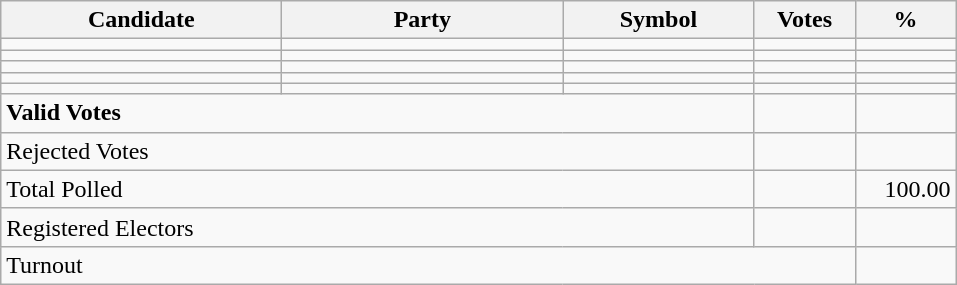<table class="wikitable" border="1" style="text-align:right;">
<tr>
<th align=left width="180">Candidate</th>
<th align=left width="180">Party</th>
<th align=left width="120">Symbol</th>
<th align=left width="60">Votes</th>
<th align=left width="60">%</th>
</tr>
<tr>
<td align=left></td>
<td align=left></td>
<td align=left></td>
<td align=right></td>
<td align=right></td>
</tr>
<tr>
<td align=left></td>
<td align=left></td>
<td align=left></td>
<td align=right></td>
<td align=right></td>
</tr>
<tr>
<td align=left></td>
<td align=left></td>
<td align=left></td>
<td align=right></td>
<td align=right></td>
</tr>
<tr>
<td align=left></td>
<td align=left></td>
<td align=left></td>
<td align=right></td>
<td align=right></td>
</tr>
<tr>
<td align=left></td>
<td align=left></td>
<td align=left></td>
<td align=right></td>
<td align=right></td>
</tr>
<tr>
<td align=left colspan=3><strong>Valid Votes</strong></td>
<td align=right><strong> </strong></td>
<td align=right><strong> </strong></td>
</tr>
<tr>
<td align=left colspan=3>Rejected Votes</td>
<td align=right></td>
<td align=right></td>
</tr>
<tr>
<td align=left colspan=3>Total Polled</td>
<td align=right></td>
<td align=right>100.00</td>
</tr>
<tr>
<td align=left colspan=3>Registered Electors</td>
<td align=right></td>
<td></td>
</tr>
<tr>
<td align=left colspan=4>Turnout</td>
<td align=right></td>
</tr>
</table>
